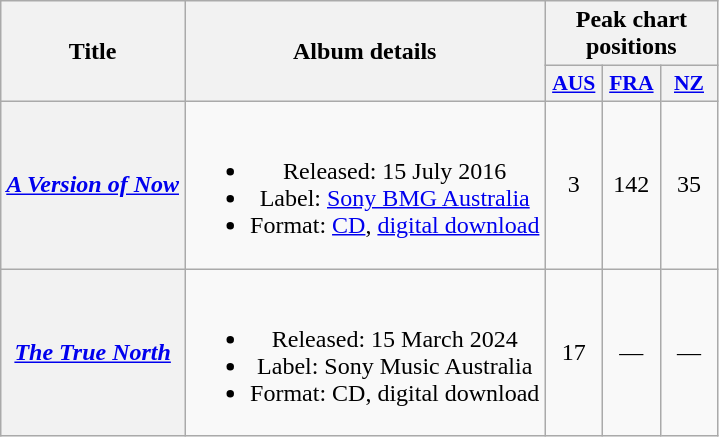<table class="wikitable plainrowheaders" style="text-align:center;" border="1">
<tr>
<th scope="col" rowspan="2">Title</th>
<th scope="col" rowspan="2">Album details</th>
<th scope="col" colspan="3">Peak chart positions</th>
</tr>
<tr>
<th scope="col" style="width:2.2em;font-size:90%;"><a href='#'>AUS</a><br></th>
<th scope="col" style="width:2.2em;font-size:90%;"><a href='#'>FRA</a><br></th>
<th scope="col" style="width:2.2em;font-size:90%;"><a href='#'>NZ</a><br></th>
</tr>
<tr>
<th scope="row"><em><a href='#'>A Version of Now</a></em></th>
<td><br><ul><li>Released: 15 July 2016</li><li>Label: <a href='#'>Sony BMG Australia</a></li><li>Format: <a href='#'>CD</a>, <a href='#'>digital download</a></li></ul></td>
<td>3</td>
<td>142</td>
<td>35</td>
</tr>
<tr>
<th scope="row"><em><a href='#'>The True North</a></em></th>
<td><br><ul><li>Released: 15 March 2024</li><li>Label: Sony Music Australia</li><li>Format: CD, digital download</li></ul></td>
<td>17<br></td>
<td>—</td>
<td>—</td>
</tr>
</table>
